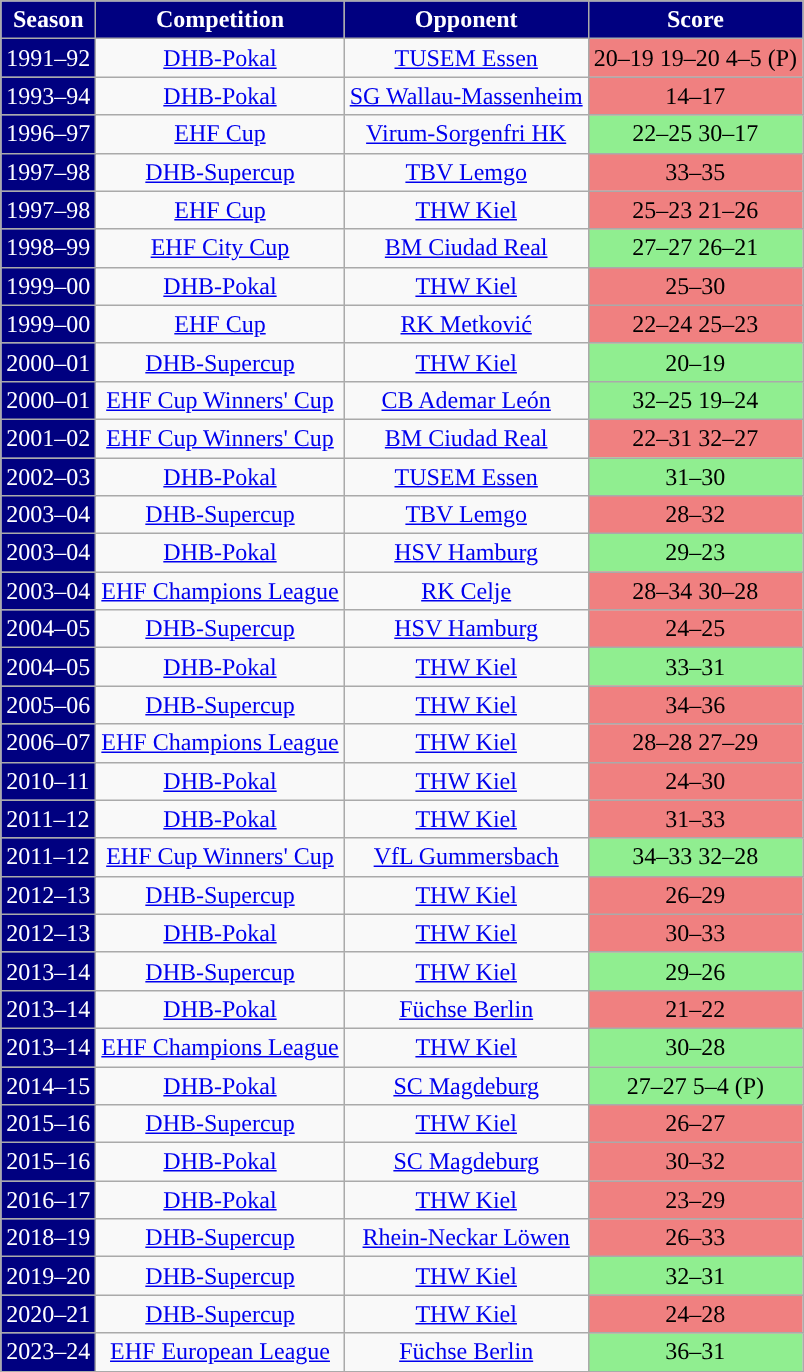<table class="wikitable">
<tr>
<th style="color:#FFFFFF; background:#000080">Season</th>
<th style="color:#FFFFFF; background:#000080">Competition</th>
<th style="color:#FFFFFF; background:#000080">Opponent</th>
<th style="color:#FFFFFF; background:#000080">Score</th>
</tr>
<tr>
<td style="color:#FFFFFF; background:#000080">1991–92</td>
<td align="center"><a href='#'>DHB-Pokal</a></td>
<td align="center"> <a href='#'>TUSEM Essen</a></td>
<td style="text-align:center; background:lightcoral;">20–19 19–20 4–5 (P)</td>
</tr>
<tr>
<td style="color:#FFFFFF; background:#000080">1993–94</td>
<td align="center"><a href='#'>DHB-Pokal</a></td>
<td align="center"> <a href='#'>SG Wallau-Massenheim</a></td>
<td style="text-align:center; background:lightcoral;">14–17</td>
</tr>
<tr>
<td style="color:#FFFFFF; background:#000080">1996–97</td>
<td align="center"><a href='#'>EHF Cup</a></td>
<td align="center"> <a href='#'>Virum-Sorgenfri HK</a></td>
<td style="text-align:center; background:lightgreen;">22–25 30–17</td>
</tr>
<tr>
<td style="color:#FFFFFF; background:#000080">1997–98</td>
<td align="center"><a href='#'>DHB-Supercup</a></td>
<td align="center"> <a href='#'>TBV Lemgo</a></td>
<td style="text-align:center; background:lightcoral;">33–35</td>
</tr>
<tr>
<td style="color:#FFFFFF; background:#000080">1997–98</td>
<td align="center"><a href='#'>EHF Cup</a></td>
<td align="center"> <a href='#'>THW Kiel</a></td>
<td style="text-align:center; background:lightcoral;">25–23 21–26</td>
</tr>
<tr>
<td style="color:#FFFFFF; background:#000080">1998–99</td>
<td align="center"><a href='#'>EHF City Cup</a></td>
<td align="center"> <a href='#'>BM Ciudad Real</a></td>
<td style="text-align:center; background:lightgreen;">27–27 26–21</td>
</tr>
<tr>
<td style="color:#FFFFFF; background:#000080">1999–00</td>
<td align="center"><a href='#'>DHB-Pokal</a></td>
<td align="center"> <a href='#'>THW Kiel</a></td>
<td style="text-align:center; background:lightcoral;">25–30</td>
</tr>
<tr>
<td style="color:#FFFFFF; background:#000080">1999–00</td>
<td align="center"><a href='#'>EHF Cup</a></td>
<td align="center"> <a href='#'>RK Metković</a></td>
<td style="text-align:center; background:lightcoral;">22–24 25–23</td>
</tr>
<tr>
<td style="color:#FFFFFF; background:#000080">2000–01</td>
<td align="center"><a href='#'>DHB-Supercup</a></td>
<td align="center"> <a href='#'>THW Kiel</a></td>
<td style="text-align:center; background:lightgreen;">20–19</td>
</tr>
<tr>
<td style="color:#FFFFFF; background:#000080">2000–01</td>
<td align="center"><a href='#'>EHF Cup Winners' Cup</a></td>
<td align="center"> <a href='#'>CB Ademar León</a></td>
<td style="text-align:center; background:lightgreen;">32–25 19–24</td>
</tr>
<tr>
<td style="color:#FFFFFF; background:#000080">2001–02</td>
<td align="center"><a href='#'>EHF Cup Winners' Cup</a></td>
<td align="center"> <a href='#'>BM Ciudad Real</a></td>
<td style="text-align:center; background:lightcoral;">22–31 32–27</td>
</tr>
<tr>
<td style="color:#FFFFFF; background:#000080">2002–03</td>
<td align="center"><a href='#'>DHB-Pokal</a></td>
<td align="center"> <a href='#'>TUSEM Essen</a></td>
<td style="text-align:center; background:lightgreen;">31–30</td>
</tr>
<tr>
<td style="color:#FFFFFF; background:#000080">2003–04</td>
<td align="center"><a href='#'>DHB-Supercup</a></td>
<td align="center"> <a href='#'>TBV Lemgo</a></td>
<td style="text-align:center; background:lightcoral;">28–32</td>
</tr>
<tr>
<td style="color:#FFFFFF; background:#000080">2003–04</td>
<td align="center"><a href='#'>DHB-Pokal</a></td>
<td align="center"> <a href='#'>HSV Hamburg</a></td>
<td style="text-align:center; background:lightgreen;">29–23</td>
</tr>
<tr>
<td style="color:#FFFFFF; background:#000080">2003–04</td>
<td align="center"><a href='#'>EHF Champions League</a></td>
<td align="center"> <a href='#'>RK Celje</a></td>
<td style="text-align:center; background:lightcoral;">28–34 30–28</td>
</tr>
<tr>
<td style="color:#FFFFFF; background:#000080">2004–05</td>
<td align="center"><a href='#'>DHB-Supercup</a></td>
<td align="center"> <a href='#'>HSV Hamburg</a></td>
<td style="text-align:center; background:lightcoral;">24–25</td>
</tr>
<tr>
<td style="color:#FFFFFF; background:#000080">2004–05</td>
<td align="center"><a href='#'>DHB-Pokal</a></td>
<td align="center"> <a href='#'>THW Kiel</a></td>
<td style="text-align:center; background:lightgreen;">33–31</td>
</tr>
<tr>
<td style="color:#FFFFFF; background:#000080">2005–06</td>
<td align="center"><a href='#'>DHB-Supercup</a></td>
<td align="center"> <a href='#'>THW Kiel</a></td>
<td style="text-align:center; background:lightcoral;">34–36</td>
</tr>
<tr>
<td style="color:#FFFFFF; background:#000080">2006–07</td>
<td align="center"><a href='#'>EHF Champions League</a></td>
<td align="center"> <a href='#'>THW Kiel</a></td>
<td style="text-align:center; background:lightcoral;">28–28 27–29</td>
</tr>
<tr>
<td style="color:#FFFFFF; background:#000080">2010–11</td>
<td align="center"><a href='#'>DHB-Pokal</a></td>
<td align="center"> <a href='#'>THW Kiel</a></td>
<td style="text-align:center; background:lightcoral;">24–30</td>
</tr>
<tr>
<td style="color:#FFFFFF; background:#000080">2011–12</td>
<td align="center"><a href='#'>DHB-Pokal</a></td>
<td align="center"> <a href='#'>THW Kiel</a></td>
<td style="text-align:center; background:lightcoral;">31–33</td>
</tr>
<tr>
<td style="color:#FFFFFF; background:#000080">2011–12</td>
<td align="center"><a href='#'>EHF Cup Winners' Cup</a></td>
<td align="center"> <a href='#'>VfL Gummersbach</a></td>
<td style="text-align:center; background:lightgreen;">34–33 32–28</td>
</tr>
<tr>
<td style="color:#FFFFFF; background:#000080">2012–13</td>
<td align="center"><a href='#'>DHB-Supercup</a></td>
<td align="center"> <a href='#'>THW Kiel</a></td>
<td style="text-align:center; background:lightcoral;">26–29</td>
</tr>
<tr>
<td style="color:#FFFFFF; background:#000080">2012–13</td>
<td align="center"><a href='#'>DHB-Pokal</a></td>
<td align="center"> <a href='#'>THW Kiel</a></td>
<td style="text-align:center; background:lightcoral;">30–33</td>
</tr>
<tr>
<td style="color:#FFFFFF; background:#000080">2013–14</td>
<td align="center"><a href='#'>DHB-Supercup</a></td>
<td align="center"> <a href='#'>THW Kiel</a></td>
<td style="text-align:center; background:lightgreen;">29–26</td>
</tr>
<tr>
<td style="color:#FFFFFF; background:#000080">2013–14</td>
<td align="center"><a href='#'>DHB-Pokal</a></td>
<td align="center"> <a href='#'>Füchse Berlin</a></td>
<td style="text-align:center; background:lightcoral;">21–22</td>
</tr>
<tr>
<td style="color:#FFFFFF; background:#000080">2013–14</td>
<td align="center"><a href='#'>EHF Champions League</a></td>
<td align="center"> <a href='#'>THW Kiel</a></td>
<td style="text-align:center; background:lightgreen;">30–28</td>
</tr>
<tr>
<td style="color:#FFFFFF; background:#000080">2014–15</td>
<td align="center"><a href='#'>DHB-Pokal</a></td>
<td align="center"> <a href='#'>SC Magdeburg</a></td>
<td style="text-align:center; background:lightgreen;">27–27 5–4 (P)</td>
</tr>
<tr>
<td style="color:#FFFFFF; background:#000080">2015–16</td>
<td align="center"><a href='#'>DHB-Supercup</a></td>
<td align="center"> <a href='#'>THW Kiel</a></td>
<td style="text-align:center; background:lightcoral;">26–27</td>
</tr>
<tr>
<td style="color:#FFFFFF; background:#000080">2015–16</td>
<td align="center"><a href='#'>DHB-Pokal</a></td>
<td align="center"> <a href='#'>SC Magdeburg</a></td>
<td style="text-align:center; background:lightcoral;">30–32</td>
</tr>
<tr>
<td style="color:#FFFFFF; background:#000080">2016–17</td>
<td align="center"><a href='#'>DHB-Pokal</a></td>
<td align="center"> <a href='#'>THW Kiel</a></td>
<td style="text-align:center; background:lightcoral;">23–29</td>
</tr>
<tr>
<td style="color:#FFFFFF; background:#000080">2018–19</td>
<td align="center"><a href='#'>DHB-Supercup</a></td>
<td align="center"> <a href='#'>Rhein-Neckar Löwen</a></td>
<td style="text-align:center; background:lightcoral;">26–33</td>
</tr>
<tr>
<td style="color:#FFFFFF; background:#000080">2019–20</td>
<td align="center"><a href='#'>DHB-Supercup</a></td>
<td align="center"> <a href='#'>THW Kiel</a></td>
<td style="text-align:center; background:lightgreen;">32–31</td>
</tr>
<tr>
<td style="color:#FFFFFF; background:#000080">2020–21</td>
<td align="center"><a href='#'>DHB-Supercup</a></td>
<td align="center"> <a href='#'>THW Kiel</a></td>
<td style="text-align:center; background:lightcoral;">24–28</td>
</tr>
<tr>
<td style="color:#FFFFFF; background:#000080">2023–24</td>
<td align="center"><a href='#'>EHF European League</a></td>
<td align="center"> <a href='#'>Füchse Berlin</a></td>
<td style="text-align:center; background:lightgreen;">36–31</td>
</tr>
<tr>
</tr>
</table>
